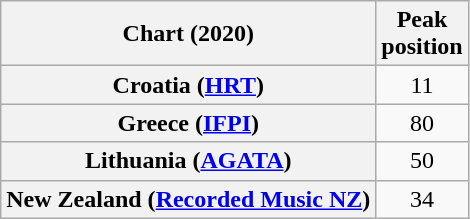<table class="wikitable sortable plainrowheaders" style="text-align:center">
<tr>
<th scope="col">Chart (2020)</th>
<th scope="col">Peak<br>position</th>
</tr>
<tr>
<th scope="row">Croatia (<a href='#'>HRT</a>)</th>
<td>11</td>
</tr>
<tr>
<th scope="row">Greece (<a href='#'>IFPI</a>)</th>
<td>80</td>
</tr>
<tr>
<th scope="row">Lithuania (<a href='#'>AGATA</a>)</th>
<td>50</td>
</tr>
<tr>
<th scope="row">New Zealand (<a href='#'>Recorded Music NZ</a>)</th>
<td>34</td>
</tr>
</table>
